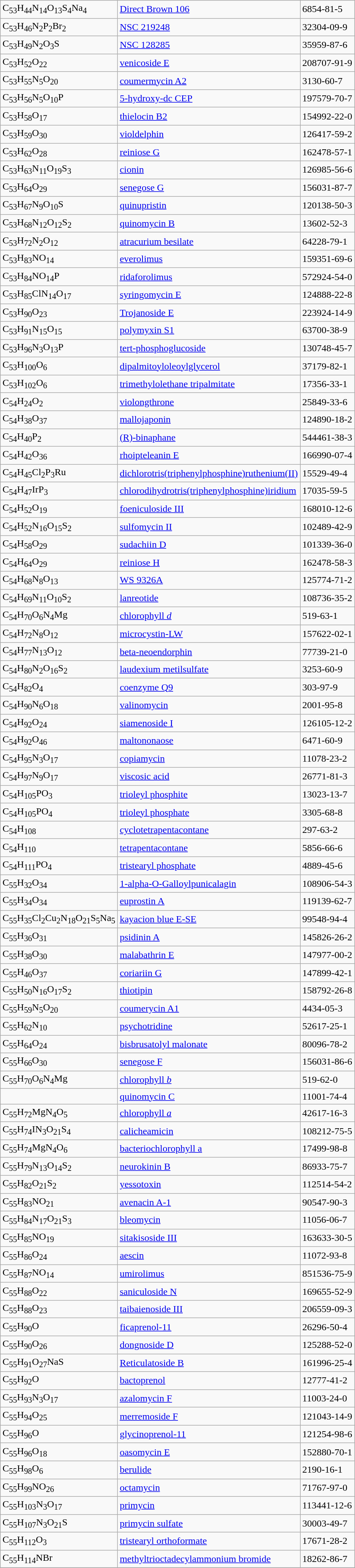<table class="wikitable">
<tr>
<td>C<sub>53</sub>H<sub>44</sub>N<sub>14</sub>O<sub>13</sub>S<sub>4</sub>Na<sub>4</sub></td>
<td><a href='#'>Direct Brown 106</a></td>
<td>6854-81-5</td>
</tr>
<tr>
<td>C<sub>53</sub>H<sub>46</sub>N<sub>2</sub>P<sub>2</sub>Br<sub>2</sub></td>
<td><a href='#'>NSC 219248</a></td>
<td>32304-09-9</td>
</tr>
<tr>
<td>C<sub>53</sub>H<sub>49</sub>N<sub>2</sub>O<sub>3</sub>S</td>
<td><a href='#'>NSC 128285</a></td>
<td>35959-87-6</td>
</tr>
<tr>
<td>C<sub>53</sub>H<sub>52</sub>O<sub>22</sub></td>
<td><a href='#'>venicoside E</a></td>
<td>208707-91-9</td>
</tr>
<tr>
<td>C<sub>53</sub>H<sub>55</sub>N<sub>5</sub>O<sub>20</sub></td>
<td><a href='#'>coumermycin A2</a></td>
<td>3130-60-7</td>
</tr>
<tr>
<td>C<sub>53</sub>H<sub>56</sub>N<sub>5</sub>O<sub>10</sub>P</td>
<td><a href='#'>5-hydroxy-dc CEP</a></td>
<td>197579-70-7</td>
</tr>
<tr>
<td>C<sub>53</sub>H<sub>58</sub>O<sub>17</sub></td>
<td><a href='#'>thielocin B2</a></td>
<td>154992-22-0</td>
</tr>
<tr>
<td>C<sub>53</sub>H<sub>59</sub>O<sub>30</sub></td>
<td><a href='#'>violdelphin</a></td>
<td>126417-59-2</td>
</tr>
<tr>
<td>C<sub>53</sub>H<sub>62</sub>O<sub>28</sub></td>
<td><a href='#'>reiniose G</a></td>
<td>162478-57-1</td>
</tr>
<tr>
<td>C<sub>53</sub>H<sub>63</sub>N<sub>11</sub>O<sub>19</sub>S<sub>3</sub></td>
<td><a href='#'>cionin</a></td>
<td>126985-56-6</td>
</tr>
<tr>
<td>C<sub>53</sub>H<sub>64</sub>O<sub>29</sub></td>
<td><a href='#'>senegose G</a></td>
<td>156031-87-7</td>
</tr>
<tr>
<td>C<sub>53</sub>H<sub>67</sub>N<sub>9</sub>O<sub>10</sub>S</td>
<td><a href='#'>quinupristin</a></td>
<td>120138-50-3</td>
</tr>
<tr>
<td>C<sub>53</sub>H<sub>68</sub>N<sub>12</sub>O<sub>12</sub>S<sub>2</sub></td>
<td><a href='#'>quinomycin B</a></td>
<td>13602-52-3</td>
</tr>
<tr>
<td>C<sub>53</sub>H<sub>72</sub>N<sub>2</sub>O<sub>12</sub></td>
<td><a href='#'>atracurium besilate</a></td>
<td>64228-79-1</td>
</tr>
<tr>
<td>C<sub>53</sub>H<sub>83</sub>NO<sub>14</sub></td>
<td><a href='#'>everolimus</a></td>
<td>159351-69-6</td>
</tr>
<tr>
<td>C<sub>53</sub>H<sub>84</sub>NO<sub>14</sub>P</td>
<td><a href='#'>ridaforolimus</a></td>
<td>572924-54-0</td>
</tr>
<tr>
<td>C<sub>53</sub>H<sub>85</sub>ClN<sub>14</sub>O<sub>17</sub></td>
<td><a href='#'>syringomycin E</a></td>
<td>124888-22-8</td>
</tr>
<tr>
<td>C<sub>53</sub>H<sub>90</sub>O<sub>23</sub></td>
<td><a href='#'>Trojanoside E</a></td>
<td>223924-14-9</td>
</tr>
<tr>
<td>C<sub>53</sub>H<sub>91</sub>N<sub>15</sub>O<sub>15</sub></td>
<td><a href='#'>polymyxin S1</a></td>
<td>63700-38-9</td>
</tr>
<tr>
<td>C<sub>53</sub>H<sub>96</sub>N<sub>3</sub>O<sub>13</sub>P</td>
<td><a href='#'>tert-phosphoglucoside</a></td>
<td>130748-45-7</td>
</tr>
<tr>
<td>C<sub>53</sub>H<sub>100</sub>O<sub>6</sub></td>
<td><a href='#'>dipalmitoyloleoylglycerol</a></td>
<td>37179-82-1</td>
</tr>
<tr>
<td>C<sub>53</sub>H<sub>102</sub>O<sub>6</sub></td>
<td><a href='#'>trimethylolethane tripalmitate</a></td>
<td>17356-33-1</td>
</tr>
<tr>
<td>C<sub>54</sub>H<sub>24</sub>O<sub>2</sub></td>
<td><a href='#'>violongthrone</a></td>
<td>25849-33-6</td>
</tr>
<tr>
<td>C<sub>54</sub>H<sub>38</sub>O<sub>37</sub></td>
<td><a href='#'>mallojaponin</a></td>
<td>124890-18-2</td>
</tr>
<tr>
<td>C<sub>54</sub>H<sub>40</sub>P<sub>2</sub></td>
<td><a href='#'>(R)-binaphane</a></td>
<td>544461-38-3</td>
</tr>
<tr>
<td>C<sub>54</sub>H<sub>42</sub>O<sub>36</sub></td>
<td><a href='#'>rhoipteleanin E</a></td>
<td>166990-07-4</td>
</tr>
<tr>
<td>C<sub>54</sub>H<sub>45</sub>Cl<sub>2</sub>P<sub>3</sub>Ru</td>
<td><a href='#'>dichlorotris(triphenylphosphine)ruthenium(II)</a></td>
<td>15529-49-4</td>
</tr>
<tr>
<td>C<sub>54</sub>H<sub>47</sub>IrP<sub>3</sub></td>
<td><a href='#'>chlorodihydrotris(triphenylphosphine)iridium</a></td>
<td>17035-59-5</td>
</tr>
<tr>
<td>C<sub>54</sub>H<sub>52</sub>O<sub>19</sub></td>
<td><a href='#'>foeniculoside III</a></td>
<td>168010-12-6</td>
</tr>
<tr>
<td>C<sub>54</sub>H<sub>52</sub>N<sub>16</sub>O<sub>15</sub>S<sub>2</sub></td>
<td><a href='#'>sulfomycin II</a></td>
<td>102489-42-9</td>
</tr>
<tr>
<td>C<sub>54</sub>H<sub>58</sub>O<sub>29</sub></td>
<td><a href='#'>sudachiin D</a></td>
<td>101339-36-0</td>
</tr>
<tr>
<td>C<sub>54</sub>H<sub>64</sub>O<sub>29</sub></td>
<td><a href='#'>reiniose H</a></td>
<td>162478-58-3</td>
</tr>
<tr>
<td>C<sub>54</sub>H<sub>68</sub>N<sub>8</sub>O<sub>13</sub></td>
<td><a href='#'>WS 9326A</a></td>
<td>125774-71-2</td>
</tr>
<tr>
<td>C<sub>54</sub>H<sub>69</sub>N<sub>11</sub>O<sub>10</sub>S<sub>2</sub></td>
<td><a href='#'>lanreotide</a></td>
<td>108736-35-2</td>
</tr>
<tr>
<td>C<sub>54</sub>H<sub>70</sub>O<sub>6</sub>N<sub>4</sub>Mg</td>
<td><a href='#'>chlorophyll <em>d</em></a></td>
<td>519-63-1</td>
</tr>
<tr>
<td>C<sub>54</sub>H<sub>72</sub>N<sub>8</sub>O<sub>12</sub></td>
<td><a href='#'>microcystin-LW</a></td>
<td>157622-02-1</td>
</tr>
<tr>
<td>C<sub>54</sub>H<sub>77</sub>N<sub>13</sub>O<sub>12</sub></td>
<td><a href='#'>beta-neoendorphin</a></td>
<td>77739-21-0</td>
</tr>
<tr>
<td>C<sub>54</sub>H<sub>80</sub>N<sub>2</sub>O<sub>16</sub>S<sub>2</sub></td>
<td><a href='#'>laudexium metilsulfate</a></td>
<td>3253-60-9</td>
</tr>
<tr>
<td>C<sub>54</sub>H<sub>82</sub>O<sub>4</sub></td>
<td><a href='#'>coenzyme Q9</a></td>
<td>303-97-9</td>
</tr>
<tr>
<td>C<sub>54</sub>H<sub>90</sub>N<sub>6</sub>O<sub>18</sub></td>
<td><a href='#'>valinomycin</a></td>
<td>2001-95-8</td>
</tr>
<tr>
<td>C<sub>54</sub>H<sub>92</sub>O<sub>24</sub></td>
<td><a href='#'>siamenoside I</a></td>
<td>126105-12-2</td>
</tr>
<tr>
<td>C<sub>54</sub>H<sub>92</sub>O<sub>46</sub></td>
<td><a href='#'>maltononaose</a></td>
<td>6471-60-9</td>
</tr>
<tr>
<td>C<sub>54</sub>H<sub>95</sub>N<sub>3</sub>O<sub>17</sub></td>
<td><a href='#'>copiamycin</a></td>
<td>11078-23-2</td>
</tr>
<tr>
<td>C<sub>54</sub>H<sub>97</sub>N<sub>9</sub>O<sub>17</sub></td>
<td><a href='#'>viscosic acid</a></td>
<td>26771-81-3</td>
</tr>
<tr>
<td>C<sub>54</sub>H<sub>105</sub>PO<sub>3</sub></td>
<td><a href='#'>trioleyl phosphite</a></td>
<td>13023-13-7</td>
</tr>
<tr>
<td>C<sub>54</sub>H<sub>105</sub>PO<sub>4</sub></td>
<td><a href='#'>trioleyl phosphate</a></td>
<td>3305-68-8</td>
</tr>
<tr>
<td>C<sub>54</sub>H<sub>108</sub></td>
<td><a href='#'>cyclotetrapentacontane</a></td>
<td>297-63-2</td>
</tr>
<tr>
<td>C<sub>54</sub>H<sub>110</sub></td>
<td><a href='#'>tetrapentacontane</a></td>
<td>5856-66-6</td>
</tr>
<tr>
<td>C<sub>54</sub>H<sub>111</sub>PO<sub>4</sub></td>
<td><a href='#'>tristearyl phosphate</a></td>
<td>4889-45-6</td>
</tr>
<tr>
<td>C<sub>55</sub>H<sub>32</sub>O<sub>34</sub></td>
<td><a href='#'>1-alpha-O-Galloylpunicalagin</a></td>
<td>108906-54-3</td>
</tr>
<tr>
<td>C<sub>55</sub>H<sub>34</sub>O<sub>34</sub></td>
<td><a href='#'>euprostin A</a></td>
<td>119139-62-7</td>
</tr>
<tr>
<td>C<sub>55</sub>H<sub>35</sub>Cl<sub>2</sub>Cu<sub>2</sub>N<sub>18</sub>O<sub>21</sub>S<sub>5</sub>Na<sub>5</sub></td>
<td><a href='#'>kayacion blue E-SE</a></td>
<td>99548-94-4</td>
</tr>
<tr>
<td>C<sub>55</sub>H<sub>36</sub>O<sub>31</sub></td>
<td><a href='#'>psidinin A</a></td>
<td>145826-26-2</td>
</tr>
<tr>
<td>C<sub>55</sub>H<sub>38</sub>O<sub>30</sub></td>
<td><a href='#'>malabathrin E</a></td>
<td>147977-00-2</td>
</tr>
<tr>
<td>C<sub>55</sub>H<sub>46</sub>O<sub>37</sub></td>
<td><a href='#'>coriariin G</a></td>
<td>147899-42-1</td>
</tr>
<tr>
<td>C<sub>55</sub>H<sub>50</sub>N<sub>16</sub>O<sub>17</sub>S<sub>2</sub></td>
<td><a href='#'>thiotipin</a></td>
<td>158792-26-8</td>
</tr>
<tr>
<td>C<sub>55</sub>H<sub>59</sub>N<sub>5</sub>O<sub>20</sub></td>
<td><a href='#'>coumerycin A1</a></td>
<td>4434-05-3</td>
</tr>
<tr>
<td>C<sub>55</sub>H<sub>62</sub>N<sub>10</sub></td>
<td><a href='#'>psychotridine</a></td>
<td>52617-25-1</td>
</tr>
<tr>
<td>C<sub>55</sub>H<sub>64</sub>O<sub>24</sub></td>
<td><a href='#'>bisbrusatolyl malonate</a></td>
<td>80096-78-2</td>
</tr>
<tr>
<td>C<sub>55</sub>H<sub>66</sub>O<sub>30</sub></td>
<td><a href='#'>senegose F</a></td>
<td>156031-86-6</td>
</tr>
<tr>
<td>C<sub>55</sub>H<sub>70</sub>O<sub>6</sub>N<sub>4</sub>Mg</td>
<td><a href='#'>chlorophyll <em>b</em></a></td>
<td>519-62-0</td>
</tr>
<tr>
<td></td>
<td><a href='#'>quinomycin C</a></td>
<td>11001-74-4</td>
</tr>
<tr>
<td>C<sub>55</sub>H<sub>72</sub>MgN<sub>4</sub>O<sub>5</sub></td>
<td><a href='#'>chlorophyll <em>a</em></a></td>
<td>42617-16-3</td>
</tr>
<tr>
<td>C<sub>55</sub>H<sub>74</sub>IN<sub>3</sub>O<sub>21</sub>S<sub>4</sub></td>
<td><a href='#'>calicheamicin</a></td>
<td>108212-75-5</td>
</tr>
<tr>
<td>C<sub>55</sub>H<sub>74</sub>MgN<sub>4</sub>O<sub>6</sub></td>
<td><a href='#'>bacteriochlorophyll a</a></td>
<td>17499-98-8</td>
</tr>
<tr>
<td>C<sub>55</sub>H<sub>79</sub>N<sub>13</sub>O<sub>14</sub>S<sub>2</sub></td>
<td><a href='#'>neurokinin B</a></td>
<td>86933-75-7</td>
</tr>
<tr>
<td>C<sub>55</sub>H<sub>82</sub>O<sub>21</sub>S<sub>2</sub></td>
<td><a href='#'>yessotoxin</a></td>
<td>112514-54-2</td>
</tr>
<tr>
<td>C<sub>55</sub>H<sub>83</sub>NO<sub>21</sub></td>
<td><a href='#'>avenacin A-1</a></td>
<td>90547-90-3</td>
</tr>
<tr>
<td>C<sub>55</sub>H<sub>84</sub>N<sub>17</sub>O<sub>21</sub>S<sub>3</sub></td>
<td><a href='#'>bleomycin</a></td>
<td>11056-06-7</td>
</tr>
<tr>
<td>C<sub>55</sub>H<sub>85</sub>NO<sub>19</sub></td>
<td><a href='#'>sitakisoside III</a></td>
<td>163633-30-5</td>
</tr>
<tr>
<td>C<sub>55</sub>H<sub>86</sub>O<sub>24</sub></td>
<td><a href='#'>aescin</a></td>
<td>11072-93-8</td>
</tr>
<tr>
<td>C<sub>55</sub>H<sub>87</sub>NO<sub>14</sub></td>
<td><a href='#'>umirolimus</a></td>
<td>851536-75-9</td>
</tr>
<tr>
<td>C<sub>55</sub>H<sub>88</sub>O<sub>22</sub></td>
<td><a href='#'>saniculoside N</a></td>
<td>169655-52-9</td>
</tr>
<tr>
<td>C<sub>55</sub>H<sub>88</sub>O<sub>23</sub></td>
<td><a href='#'>taibaienoside III</a></td>
<td>206559-09-3</td>
</tr>
<tr>
<td>C<sub>55</sub>H<sub>90</sub>O</td>
<td><a href='#'>ficaprenol-11</a></td>
<td>26296-50-4</td>
</tr>
<tr>
<td>C<sub>55</sub>H<sub>90</sub>O<sub>26</sub></td>
<td><a href='#'>dongnoside D</a></td>
<td>125288-52-0</td>
</tr>
<tr>
<td>C<sub>55</sub>H<sub>91</sub>O<sub>27</sub>NaS</td>
<td><a href='#'>Reticulatoside B</a></td>
<td>161996-25-4</td>
</tr>
<tr>
<td>C<sub>55</sub>H<sub>92</sub>O</td>
<td><a href='#'>bactoprenol</a></td>
<td>12777-41-2</td>
</tr>
<tr>
<td>C<sub>55</sub>H<sub>93</sub>N<sub>3</sub>O<sub>17</sub></td>
<td><a href='#'>azalomycin F</a></td>
<td>11003-24-0</td>
</tr>
<tr>
<td>C<sub>55</sub>H<sub>94</sub>O<sub>25</sub></td>
<td><a href='#'>merremoside F</a></td>
<td>121043-14-9</td>
</tr>
<tr>
<td>C<sub>55</sub>H<sub>96</sub>O</td>
<td><a href='#'>glycinoprenol-11</a></td>
<td>121254-98-6</td>
</tr>
<tr>
<td>C<sub>55</sub>H<sub>96</sub>O<sub>18</sub></td>
<td><a href='#'>oasomycin E</a></td>
<td>152880-70-1</td>
</tr>
<tr>
<td>C<sub>55</sub>H<sub>98</sub>O<sub>6</sub></td>
<td><a href='#'>berulide</a></td>
<td>2190-16-1</td>
</tr>
<tr>
<td>C<sub>55</sub>H<sub>99</sub>NO<sub>26</sub></td>
<td><a href='#'>octamycin</a></td>
<td>71767-97-0</td>
</tr>
<tr>
<td>C<sub>55</sub>H<sub>103</sub>N<sub>3</sub>O<sub>17</sub></td>
<td><a href='#'>primycin</a></td>
<td>113441-12-6</td>
</tr>
<tr>
<td>C<sub>55</sub>H<sub>107</sub>N<sub>3</sub>O<sub>21</sub>S</td>
<td><a href='#'>primycin sulfate</a></td>
<td>30003-49-7</td>
</tr>
<tr>
<td>C<sub>55</sub>H<sub>112</sub>O<sub>3</sub></td>
<td><a href='#'>tristearyl orthoformate</a></td>
<td>17671-28-2</td>
</tr>
<tr>
<td>C<sub>55</sub>H<sub>114</sub>NBr</td>
<td><a href='#'>methyltrioctadecylammonium bromide</a></td>
<td>18262-86-7</td>
</tr>
<tr>
</tr>
</table>
